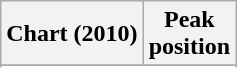<table class="wikitable sortable">
<tr>
<th align="left">Chart (2010)</th>
<th align="center">Peak <br> position</th>
</tr>
<tr>
</tr>
<tr>
</tr>
<tr>
</tr>
<tr>
</tr>
</table>
